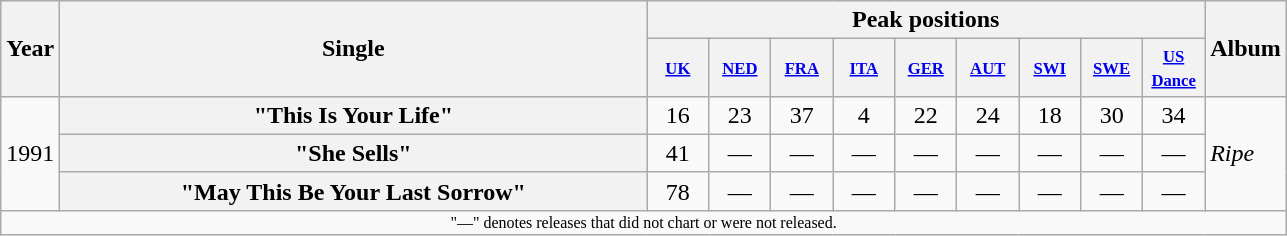<table class="wikitable plainrowheaders" style="text-align:center;">
<tr>
<th rowspan="2">Year</th>
<th rowspan="2" style="width:24em;">Single</th>
<th colspan="9">Peak positions</th>
<th rowspan="2">Album</th>
</tr>
<tr style="font-size:smaller;">
<th width="35"><small><a href='#'>UK</a></small><br></th>
<th width="35"><small><a href='#'>NED</a></small></th>
<th width="35"><small><a href='#'>FRA</a></small></th>
<th width="35"><small><a href='#'>ITA</a></small></th>
<th width="35"><small><a href='#'>GER</a></small><br></th>
<th width="35"><small><a href='#'>AUT</a></small></th>
<th width="35"><small><a href='#'>SWI</a></small></th>
<th width="35"><small><a href='#'>SWE</a></small></th>
<th width="35"><small><a href='#'>US<br>Dance</a></small><br></th>
</tr>
<tr>
<td rowspan="3">1991</td>
<th scope="row">"This Is Your Life"</th>
<td>16</td>
<td>23</td>
<td>37</td>
<td>4</td>
<td>22</td>
<td>24</td>
<td>18</td>
<td>30</td>
<td>34</td>
<td align="left" rowspan="3"><em>Ripe</em></td>
</tr>
<tr>
<th scope="row">"She Sells"</th>
<td>41</td>
<td>—</td>
<td>—</td>
<td>—</td>
<td>—</td>
<td>—</td>
<td>—</td>
<td>—</td>
<td>—</td>
</tr>
<tr>
<th scope="row">"May This Be Your Last Sorrow"</th>
<td>78</td>
<td>—</td>
<td>—</td>
<td>—</td>
<td>—</td>
<td>—</td>
<td>—</td>
<td>—</td>
<td>—</td>
</tr>
<tr>
<td align="center" colspan="12" style="font-size:8pt">"—" denotes releases that did not chart or were not released.</td>
</tr>
</table>
